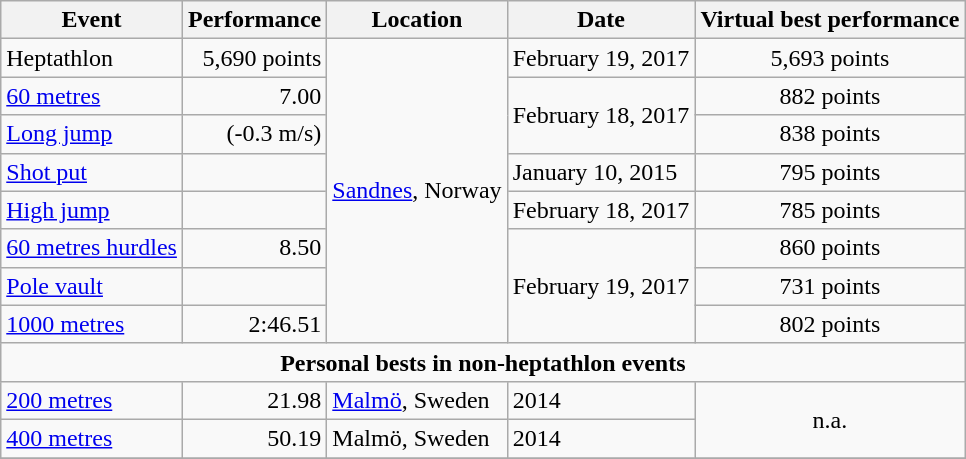<table class="wikitable">
<tr>
<th>Event</th>
<th>Performance</th>
<th>Location</th>
<th>Date</th>
<th>Virtual best performance</th>
</tr>
<tr>
<td>Heptathlon</td>
<td align=right>5,690 points</td>
<td rowspan="8"><a href='#'>Sandnes</a>, Norway</td>
<td>February 19, 2017</td>
<td align=center>5,693 points</td>
</tr>
<tr>
<td><a href='#'>60 metres</a></td>
<td align=right>7.00</td>
<td rowspan="2">February 18, 2017</td>
<td align=center>882 points</td>
</tr>
<tr>
<td><a href='#'>Long jump</a></td>
<td align=right> (-0.3 m/s)</td>
<td align=center>838 points</td>
</tr>
<tr>
<td><a href='#'>Shot put</a></td>
<td align=right></td>
<td>January 10, 2015</td>
<td align=center>795 points</td>
</tr>
<tr>
<td><a href='#'>High jump</a></td>
<td align=right></td>
<td>February 18, 2017</td>
<td align=center>785 points</td>
</tr>
<tr>
<td><a href='#'>60 metres hurdles</a></td>
<td align=right>8.50</td>
<td rowspan="3">February 19, 2017</td>
<td align=center>860 points</td>
</tr>
<tr>
<td><a href='#'>Pole vault</a></td>
<td align=right></td>
<td align=center>731 points</td>
</tr>
<tr>
<td><a href='#'>1000 metres</a></td>
<td align=right>2:46.51</td>
<td align=center>802 points</td>
</tr>
<tr>
<td colspan="5" align=center><strong>Personal bests in non-heptathlon events</strong></td>
</tr>
<tr>
<td><a href='#'>200 metres</a></td>
<td align=right>21.98</td>
<td><a href='#'>Malmö</a>, Sweden</td>
<td>2014</td>
<td rowspan="2" align=center>n.a.</td>
</tr>
<tr>
<td><a href='#'>400 metres</a></td>
<td align=right>50.19</td>
<td>Malmö, Sweden</td>
<td>2014</td>
</tr>
<tr>
</tr>
</table>
